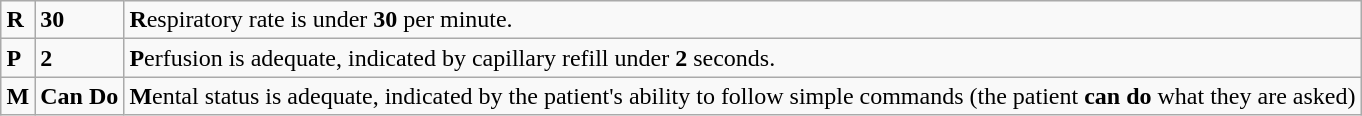<table class="wikitable" style="margin: 1em auto 1em auto;">
<tr>
<td><strong>R</strong></td>
<td><strong>30</strong></td>
<td><strong>R</strong>espiratory rate is under <strong>30</strong> per minute.</td>
</tr>
<tr>
<td><strong>P</strong></td>
<td><strong>2</strong></td>
<td><strong>P</strong>erfusion is adequate, indicated by capillary refill under <strong>2</strong> seconds.</td>
</tr>
<tr>
<td><strong>M</strong></td>
<td><strong>Can Do</strong></td>
<td><strong>M</strong>ental status is adequate, indicated by the patient's ability to follow simple commands (the patient <strong>can do</strong> what they are asked)</td>
</tr>
</table>
